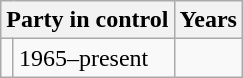<table class="wikitable">
<tr>
<th colspan=2>Party in control</th>
<th>Years</th>
</tr>
<tr>
<td></td>
<td>1965–present</td>
</tr>
</table>
